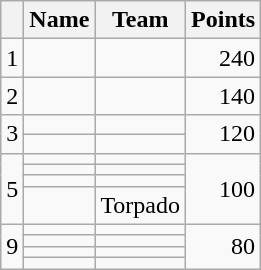<table class="wikitable">
<tr>
<th></th>
<th>Name</th>
<th>Team</th>
<th>Points</th>
</tr>
<tr>
<td style="text-align:center">1</td>
<td></td>
<td></td>
<td align="right">240</td>
</tr>
<tr>
<td style="text-align:center">2</td>
<td></td>
<td></td>
<td align="right">140</td>
</tr>
<tr>
<td style="text-align:center" rowspan="2">3</td>
<td></td>
<td></td>
<td align="right" rowspan="2">120</td>
</tr>
<tr>
<td></td>
<td></td>
</tr>
<tr>
<td style="text-align:center" rowspan="4">5</td>
<td></td>
<td></td>
<td align="right" rowspan="4">100</td>
</tr>
<tr>
<td></td>
<td></td>
</tr>
<tr>
<td></td>
<td></td>
</tr>
<tr>
<td></td>
<td>Torpado</td>
</tr>
<tr>
<td style="text-align:center" rowspan="4">9</td>
<td></td>
<td></td>
<td style="text-align:right" rowspan="4">80</td>
</tr>
<tr>
<td></td>
<td></td>
</tr>
<tr>
<td></td>
<td></td>
</tr>
<tr>
<td></td>
<td></td>
</tr>
</table>
